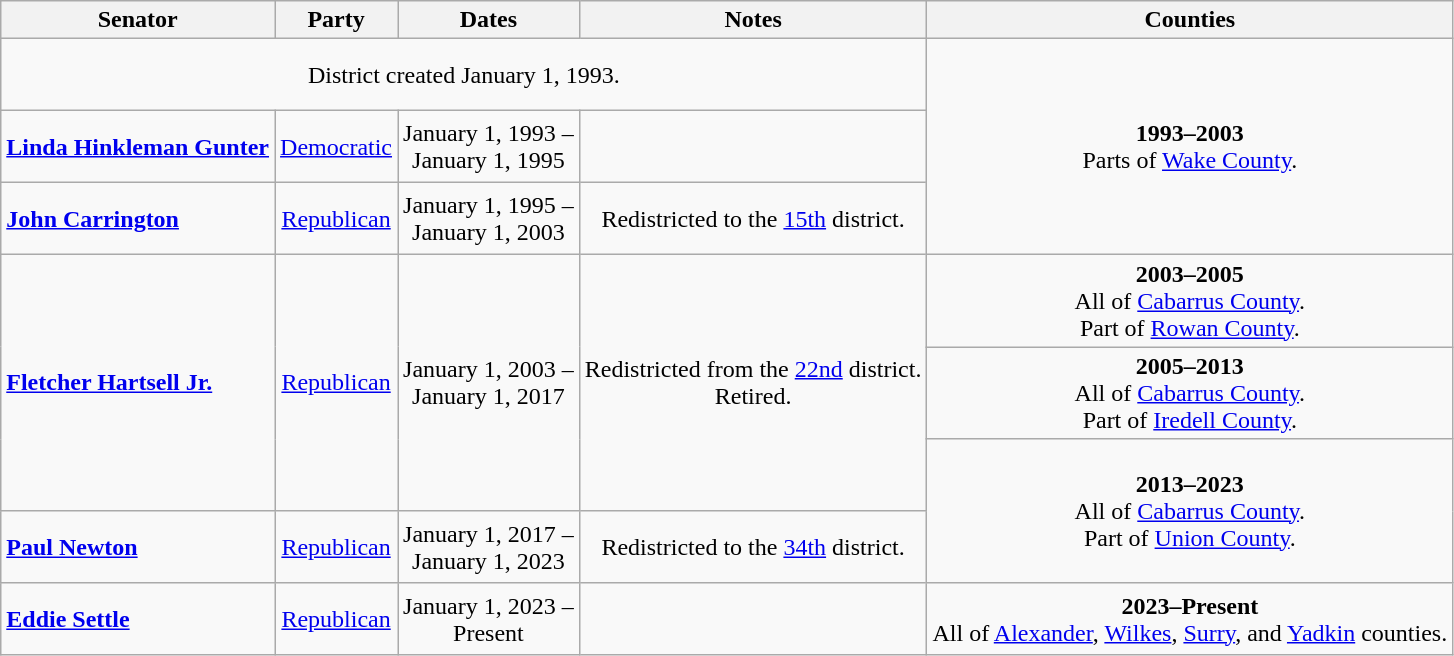<table class=wikitable style="text-align:center">
<tr>
<th>Senator</th>
<th>Party</th>
<th>Dates</th>
<th>Notes</th>
<th>Counties</th>
</tr>
<tr style="height:3em">
<td colspan=4>District created January 1, 1993.</td>
<td rowspan=3><strong>1993–2003</strong><br> Parts of <a href='#'>Wake County</a>.</td>
</tr>
<tr style="height:3em">
<td align=left><strong><a href='#'>Linda Hinkleman Gunter</a></strong></td>
<td><a href='#'>Democratic</a></td>
<td nowrap>January 1, 1993 – <br> January 1, 1995</td>
<td></td>
</tr>
<tr style="height:3em">
<td align=left><strong><a href='#'>John Carrington</a></strong></td>
<td><a href='#'>Republican</a></td>
<td nowrap>January 1, 1995 – <br> January 1, 2003</td>
<td>Redistricted to the <a href='#'>15th</a> district.</td>
</tr>
<tr style="height:3em">
<td rowspan=3 align=left><strong><a href='#'>Fletcher Hartsell Jr.</a></strong></td>
<td rowspan=3 ><a href='#'>Republican</a></td>
<td rowspan=3 nowrap>January 1, 2003 – <br> January 1, 2017</td>
<td rowspan=3>Redistricted from the <a href='#'>22nd</a> district. <br> Retired.</td>
<td><strong>2003–2005</strong><br> All of <a href='#'>Cabarrus County</a>. <br> Part of <a href='#'>Rowan County</a>.</td>
</tr>
<tr style="height:3em">
<td><strong>2005–2013</strong><br> All of <a href='#'>Cabarrus County</a>. <br> Part of <a href='#'>Iredell County</a>.</td>
</tr>
<tr style="height:3em">
<td rowspan=2><strong>2013–2023</strong><br> All of <a href='#'>Cabarrus County</a>. <br> Part of <a href='#'>Union County</a>.</td>
</tr>
<tr style="height:3em">
<td align=left><strong><a href='#'>Paul Newton</a></strong></td>
<td><a href='#'>Republican</a></td>
<td nowrap>January 1, 2017 – <br> January 1, 2023</td>
<td>Redistricted to the <a href='#'>34th</a> district.</td>
</tr>
<tr style="height:3em">
<td align=left><strong><a href='#'>Eddie Settle</a></strong></td>
<td><a href='#'>Republican</a></td>
<td nowrap>January 1, 2023 – <br> Present</td>
<td></td>
<td><strong>2023–Present</strong><br>All of <a href='#'>Alexander</a>, <a href='#'>Wilkes</a>, <a href='#'>Surry</a>, and <a href='#'>Yadkin</a> counties.</td>
</tr>
</table>
